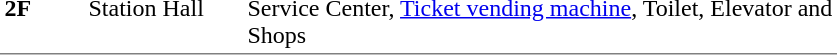<table table border=0 cellspacing=0 cellpadding=3>
<tr>
<td style="border-bottom:solid 1px gray;" width=50 rowspan=10 valign=top><strong>2F</strong></td>
<td style="border-top:solid 0px gray;border-bottom:solid 1px gray;" width=100 valign=top>Station Hall</td>
<td style="border-top:solid 0px gray;border-bottom:solid 1px gray;" width=390 valign=top>Service Center, <a href='#'>Ticket vending machine</a>, Toilet, Elevator and Shops</td>
</tr>
</table>
